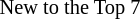<table class="toccolours" style="font-size: 85%; white-space: nowrap">
<tr>
<td></td>
<td>New to the Top 7</td>
</tr>
</table>
